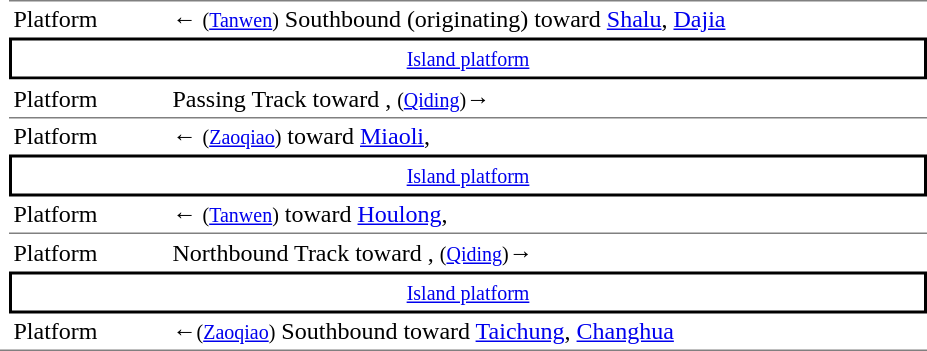<table border=0 cellspacing=0 cellpadding=3>
<tr>
<td style="border-bottom:solid 1px gray;" rowspan=13 valign=top></td>
<td style="border-top:solid 1px grey;" width=100>Platform </td>
<td style="border-top:solid 1px grey;" width=500>← <small>(<a href='#'>Tanwen</a>)</small> <a href='#'></a> Southbound (originating) toward <a href='#'>Shalu</a>, <a href='#'>Dajia</a></td>
</tr>
<tr>
<td style="border-top:solid 2px black;border-right:solid 2px black;border-left:solid 2px black;border-bottom:solid 2px black;text-align:center;" colspan=2><small><a href='#'>Island platform</a></small></td>
</tr>
<tr>
<td style="border-top:solid 1px white;" width=100>Platform </td>
<td style="border-top:solid 1px white;" width=500>Passing Track toward ,  <small>(<a href='#'>Qiding</a>)</small>→</td>
</tr>
<tr>
<td style="border-top:solid 1px gray;">Platform </td>
<td style="border-top:solid 1px gray;">← <small>(<a href='#'>Zaoqiao</a>)</small> <a href='#'></a> toward <a href='#'>Miaoli</a>, </td>
</tr>
<tr>
<td style="border-top:solid 2px black;border-right:solid 2px black;border-left:solid 2px black;border-bottom:solid 2px black;text-align:center;" colspan=2><small><a href='#'>Island platform</a></small></td>
</tr>
<tr>
<td style="border-bottom:solid 1px grey;">Platform </td>
<td style="border-bottom:solid 1px grey;">← <small>(<a href='#'>Tanwen</a>)</small> <a href='#'></a> toward <a href='#'>Houlong</a>, </td>
</tr>
<tr>
<td style="border-top:solid 1px white;" width=100>Platform </td>
<td style="border-top:solid 1px white;" width=500>Northbound Track toward ,  <small>(<a href='#'>Qiding</a>)</small>→</td>
</tr>
<tr>
<td style="border-top:solid 2px black;border-right:solid 2px black;border-left:solid 2px black;border-bottom:solid 2px black;text-align:center;" colspan=2><small><a href='#'>Island platform</a></small></td>
</tr>
<tr>
<td style="border-bottom:solid 1px grey;" width=100>Platform </td>
<td style="border-bottom:solid 1px grey;" width=500>←<small>(<a href='#'>Zaoqiao</a>)</small> <a href='#'></a> Southbound toward <a href='#'>Taichung</a>, <a href='#'>Changhua</a></td>
</tr>
</table>
